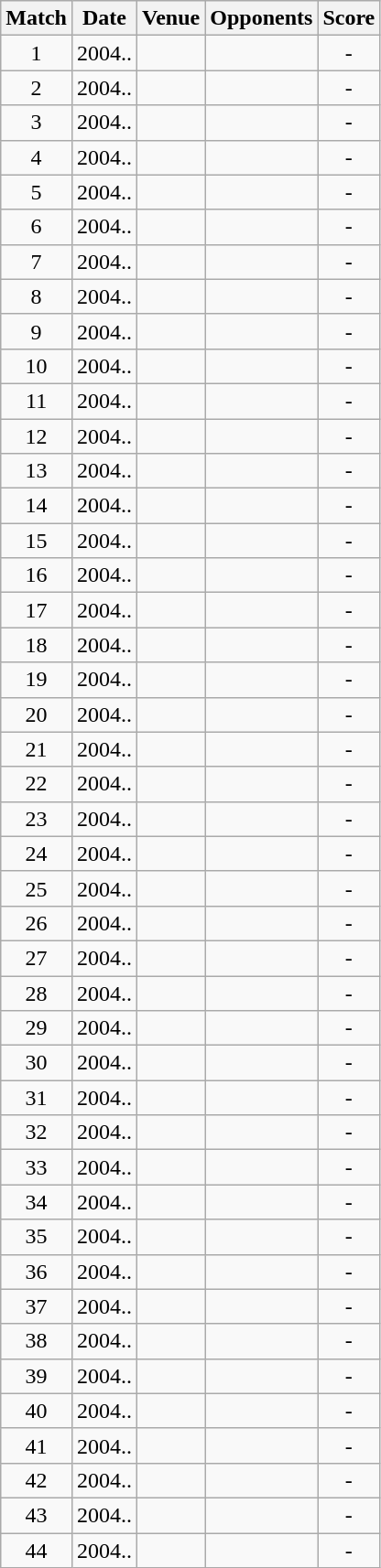<table class="wikitable" style="text-align:center;">
<tr>
<th>Match</th>
<th>Date</th>
<th>Venue</th>
<th>Opponents</th>
<th>Score</th>
</tr>
<tr>
<td>1</td>
<td>2004..</td>
<td><a href='#'></a></td>
<td><a href='#'></a></td>
<td>-</td>
</tr>
<tr>
<td>2</td>
<td>2004..</td>
<td><a href='#'></a></td>
<td><a href='#'></a></td>
<td>-</td>
</tr>
<tr>
<td>3</td>
<td>2004..</td>
<td><a href='#'></a></td>
<td><a href='#'></a></td>
<td>-</td>
</tr>
<tr>
<td>4</td>
<td>2004..</td>
<td><a href='#'></a></td>
<td><a href='#'></a></td>
<td>-</td>
</tr>
<tr>
<td>5</td>
<td>2004..</td>
<td><a href='#'></a></td>
<td><a href='#'></a></td>
<td>-</td>
</tr>
<tr>
<td>6</td>
<td>2004..</td>
<td><a href='#'></a></td>
<td><a href='#'></a></td>
<td>-</td>
</tr>
<tr>
<td>7</td>
<td>2004..</td>
<td><a href='#'></a></td>
<td><a href='#'></a></td>
<td>-</td>
</tr>
<tr>
<td>8</td>
<td>2004..</td>
<td><a href='#'></a></td>
<td><a href='#'></a></td>
<td>-</td>
</tr>
<tr>
<td>9</td>
<td>2004..</td>
<td><a href='#'></a></td>
<td><a href='#'></a></td>
<td>-</td>
</tr>
<tr>
<td>10</td>
<td>2004..</td>
<td><a href='#'></a></td>
<td><a href='#'></a></td>
<td>-</td>
</tr>
<tr>
<td>11</td>
<td>2004..</td>
<td><a href='#'></a></td>
<td><a href='#'></a></td>
<td>-</td>
</tr>
<tr>
<td>12</td>
<td>2004..</td>
<td><a href='#'></a></td>
<td><a href='#'></a></td>
<td>-</td>
</tr>
<tr>
<td>13</td>
<td>2004..</td>
<td><a href='#'></a></td>
<td><a href='#'></a></td>
<td>-</td>
</tr>
<tr>
<td>14</td>
<td>2004..</td>
<td><a href='#'></a></td>
<td><a href='#'></a></td>
<td>-</td>
</tr>
<tr>
<td>15</td>
<td>2004..</td>
<td><a href='#'></a></td>
<td><a href='#'></a></td>
<td>-</td>
</tr>
<tr>
<td>16</td>
<td>2004..</td>
<td><a href='#'></a></td>
<td><a href='#'></a></td>
<td>-</td>
</tr>
<tr>
<td>17</td>
<td>2004..</td>
<td><a href='#'></a></td>
<td><a href='#'></a></td>
<td>-</td>
</tr>
<tr>
<td>18</td>
<td>2004..</td>
<td><a href='#'></a></td>
<td><a href='#'></a></td>
<td>-</td>
</tr>
<tr>
<td>19</td>
<td>2004..</td>
<td><a href='#'></a></td>
<td><a href='#'></a></td>
<td>-</td>
</tr>
<tr>
<td>20</td>
<td>2004..</td>
<td><a href='#'></a></td>
<td><a href='#'></a></td>
<td>-</td>
</tr>
<tr>
<td>21</td>
<td>2004..</td>
<td><a href='#'></a></td>
<td><a href='#'></a></td>
<td>-</td>
</tr>
<tr>
<td>22</td>
<td>2004..</td>
<td><a href='#'></a></td>
<td><a href='#'></a></td>
<td>-</td>
</tr>
<tr>
<td>23</td>
<td>2004..</td>
<td><a href='#'></a></td>
<td><a href='#'></a></td>
<td>-</td>
</tr>
<tr>
<td>24</td>
<td>2004..</td>
<td><a href='#'></a></td>
<td><a href='#'></a></td>
<td>-</td>
</tr>
<tr>
<td>25</td>
<td>2004..</td>
<td><a href='#'></a></td>
<td><a href='#'></a></td>
<td>-</td>
</tr>
<tr>
<td>26</td>
<td>2004..</td>
<td><a href='#'></a></td>
<td><a href='#'></a></td>
<td>-</td>
</tr>
<tr>
<td>27</td>
<td>2004..</td>
<td><a href='#'></a></td>
<td><a href='#'></a></td>
<td>-</td>
</tr>
<tr>
<td>28</td>
<td>2004..</td>
<td><a href='#'></a></td>
<td><a href='#'></a></td>
<td>-</td>
</tr>
<tr>
<td>29</td>
<td>2004..</td>
<td><a href='#'></a></td>
<td><a href='#'></a></td>
<td>-</td>
</tr>
<tr>
<td>30</td>
<td>2004..</td>
<td><a href='#'></a></td>
<td><a href='#'></a></td>
<td>-</td>
</tr>
<tr>
<td>31</td>
<td>2004..</td>
<td><a href='#'></a></td>
<td><a href='#'></a></td>
<td>-</td>
</tr>
<tr>
<td>32</td>
<td>2004..</td>
<td><a href='#'></a></td>
<td><a href='#'></a></td>
<td>-</td>
</tr>
<tr>
<td>33</td>
<td>2004..</td>
<td><a href='#'></a></td>
<td><a href='#'></a></td>
<td>-</td>
</tr>
<tr>
<td>34</td>
<td>2004..</td>
<td><a href='#'></a></td>
<td><a href='#'></a></td>
<td>-</td>
</tr>
<tr>
<td>35</td>
<td>2004..</td>
<td><a href='#'></a></td>
<td><a href='#'></a></td>
<td>-</td>
</tr>
<tr>
<td>36</td>
<td>2004..</td>
<td><a href='#'></a></td>
<td><a href='#'></a></td>
<td>-</td>
</tr>
<tr>
<td>37</td>
<td>2004..</td>
<td><a href='#'></a></td>
<td><a href='#'></a></td>
<td>-</td>
</tr>
<tr>
<td>38</td>
<td>2004..</td>
<td><a href='#'></a></td>
<td><a href='#'></a></td>
<td>-</td>
</tr>
<tr>
<td>39</td>
<td>2004..</td>
<td><a href='#'></a></td>
<td><a href='#'></a></td>
<td>-</td>
</tr>
<tr>
<td>40</td>
<td>2004..</td>
<td><a href='#'></a></td>
<td><a href='#'></a></td>
<td>-</td>
</tr>
<tr>
<td>41</td>
<td>2004..</td>
<td><a href='#'></a></td>
<td><a href='#'></a></td>
<td>-</td>
</tr>
<tr>
<td>42</td>
<td>2004..</td>
<td><a href='#'></a></td>
<td><a href='#'></a></td>
<td>-</td>
</tr>
<tr>
<td>43</td>
<td>2004..</td>
<td><a href='#'></a></td>
<td><a href='#'></a></td>
<td>-</td>
</tr>
<tr>
<td>44</td>
<td>2004..</td>
<td><a href='#'></a></td>
<td><a href='#'></a></td>
<td>-</td>
</tr>
</table>
